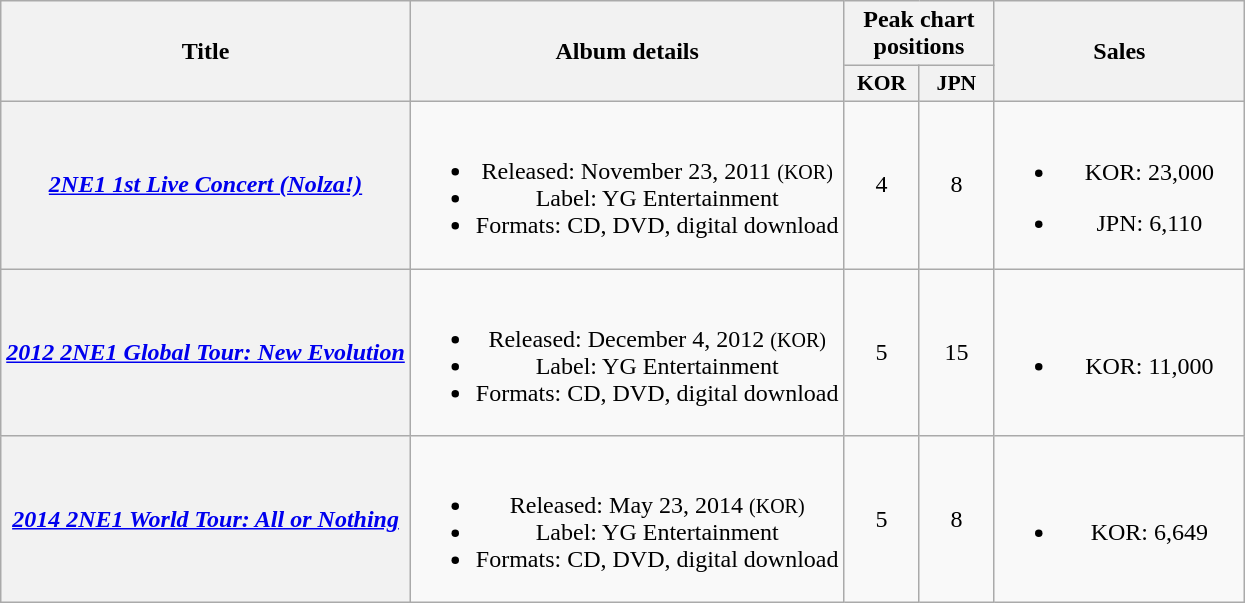<table class="wikitable plainrowheaders" style="text-align:center;">
<tr>
<th rowspan="2">Title</th>
<th rowspan="2">Album details</th>
<th colspan="2">Peak chart positions</th>
<th rowspan="2" style="width:10em;">Sales</th>
</tr>
<tr>
<th scope="col" style="width:3em;font-size:90%;">KOR<br></th>
<th scope="col" style="width:3em;font-size:90%;">JPN<br></th>
</tr>
<tr>
<th scope="row"><em><a href='#'>2NE1 1st Live Concert (Nolza!)</a></em></th>
<td><br><ul><li>Released: November 23, 2011 <small>(KOR)</small></li><li>Label: YG Entertainment</li><li>Formats: CD, DVD, digital download</li></ul></td>
<td>4</td>
<td>8</td>
<td><br><ul><li>KOR: 23,000</li></ul><ul><li>JPN: 6,110</li></ul></td>
</tr>
<tr>
<th scope="row"><em><a href='#'>2012 2NE1 Global Tour: New Evolution</a></em></th>
<td><br><ul><li>Released: December 4, 2012 <small>(KOR)</small></li><li>Label: YG Entertainment</li><li>Formats: CD, DVD, digital download</li></ul></td>
<td>5</td>
<td>15</td>
<td><br><ul><li>KOR: 11,000</li></ul></td>
</tr>
<tr>
<th scope="row"><em><a href='#'>2014 2NE1 World Tour: All or Nothing</a></em></th>
<td><br><ul><li>Released: May 23, 2014 <small>(KOR)</small></li><li>Label: YG Entertainment</li><li>Formats: CD, DVD, digital download</li></ul></td>
<td>5</td>
<td>8</td>
<td><br><ul><li>KOR: 6,649</li></ul></td>
</tr>
</table>
